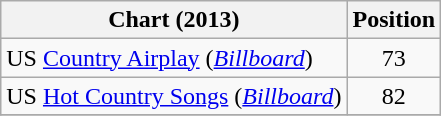<table class="wikitable sortable">
<tr>
<th scope="col">Chart (2013)</th>
<th scope="col">Position</th>
</tr>
<tr>
<td>US <a href='#'>Country Airplay</a> (<em><a href='#'>Billboard</a></em>)</td>
<td align="center">73</td>
</tr>
<tr>
<td>US <a href='#'>Hot Country Songs</a> (<em><a href='#'>Billboard</a></em>)</td>
<td align="center">82</td>
</tr>
<tr>
</tr>
</table>
